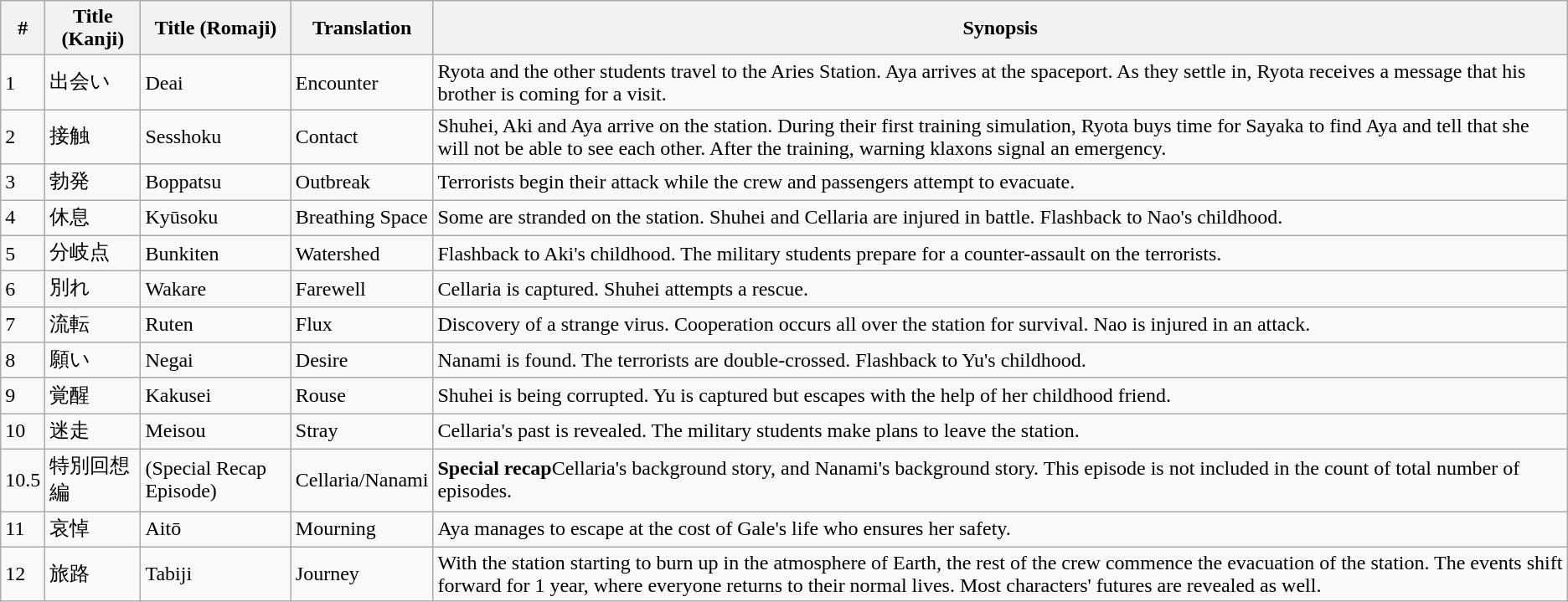<table class="wikitable">
<tr>
<th>#</th>
<th>Title (Kanji)</th>
<th>Title (Romaji)</th>
<th>Translation</th>
<th>Synopsis</th>
</tr>
<tr>
<td>1</td>
<td>出会い</td>
<td>Deai</td>
<td>Encounter</td>
<td>Ryota and the other students travel to the Aries Station. Aya arrives at the spaceport. As they settle in, Ryota receives a message that his brother is coming for a visit.</td>
</tr>
<tr>
<td>2</td>
<td>接触</td>
<td>Sesshoku</td>
<td>Contact</td>
<td>Shuhei, Aki and Aya arrive on the station. During their first training simulation, Ryota buys time for Sayaka to find Aya and tell that she will not be able to see each other. After the training, warning klaxons signal an emergency.</td>
</tr>
<tr>
<td>3</td>
<td>勃発</td>
<td>Boppatsu</td>
<td>Outbreak</td>
<td>Terrorists begin their attack while the crew and passengers attempt to evacuate.</td>
</tr>
<tr>
<td>4</td>
<td>休息</td>
<td>Kyūsoku</td>
<td>Breathing Space</td>
<td>Some are stranded on the station. Shuhei and Cellaria are injured in battle. Flashback to Nao's childhood.</td>
</tr>
<tr>
<td>5</td>
<td>分岐点</td>
<td>Bunkiten</td>
<td>Watershed</td>
<td>Flashback to Aki's childhood. The military students prepare for a counter-assault on the terrorists.</td>
</tr>
<tr>
<td>6</td>
<td>別れ</td>
<td>Wakare</td>
<td>Farewell</td>
<td>Cellaria is captured. Shuhei attempts a rescue.</td>
</tr>
<tr>
<td>7</td>
<td>流転</td>
<td>Ruten</td>
<td>Flux</td>
<td>Discovery of a strange virus. Cooperation occurs all over the station for survival. Nao is injured in an attack.</td>
</tr>
<tr>
<td>8</td>
<td>願い</td>
<td>Negai</td>
<td>Desire</td>
<td>Nanami is found. The terrorists are double-crossed. Flashback to Yu's childhood.</td>
</tr>
<tr>
<td>9</td>
<td>覚醒</td>
<td>Kakusei</td>
<td>Rouse</td>
<td>Shuhei is being corrupted. Yu is captured but escapes with the help of her childhood friend.</td>
</tr>
<tr>
<td>10</td>
<td>迷走</td>
<td>Meisou</td>
<td>Stray</td>
<td>Cellaria's past is revealed. The military students make plans to leave the station.</td>
</tr>
<tr>
<td>10.5</td>
<td>特別回想編</td>
<td>(Special Recap Episode)</td>
<td>Cellaria/Nanami</td>
<td><strong>Special recap</strong>Cellaria's background story, and Nanami's background story. This episode is not included in the count of total number of episodes.</td>
</tr>
<tr>
<td>11</td>
<td>哀悼</td>
<td>Aitō</td>
<td>Mourning</td>
<td>Aya manages to escape at the cost of Gale's life who ensures her safety.</td>
</tr>
<tr>
<td>12</td>
<td>旅路</td>
<td>Tabiji</td>
<td>Journey</td>
<td>With the station starting to burn up in the atmosphere of Earth, the rest of the crew commence the evacuation of the station. The events shift forward for 1 year, where everyone returns to their normal lives. Most characters' futures are revealed as well.</td>
</tr>
</table>
